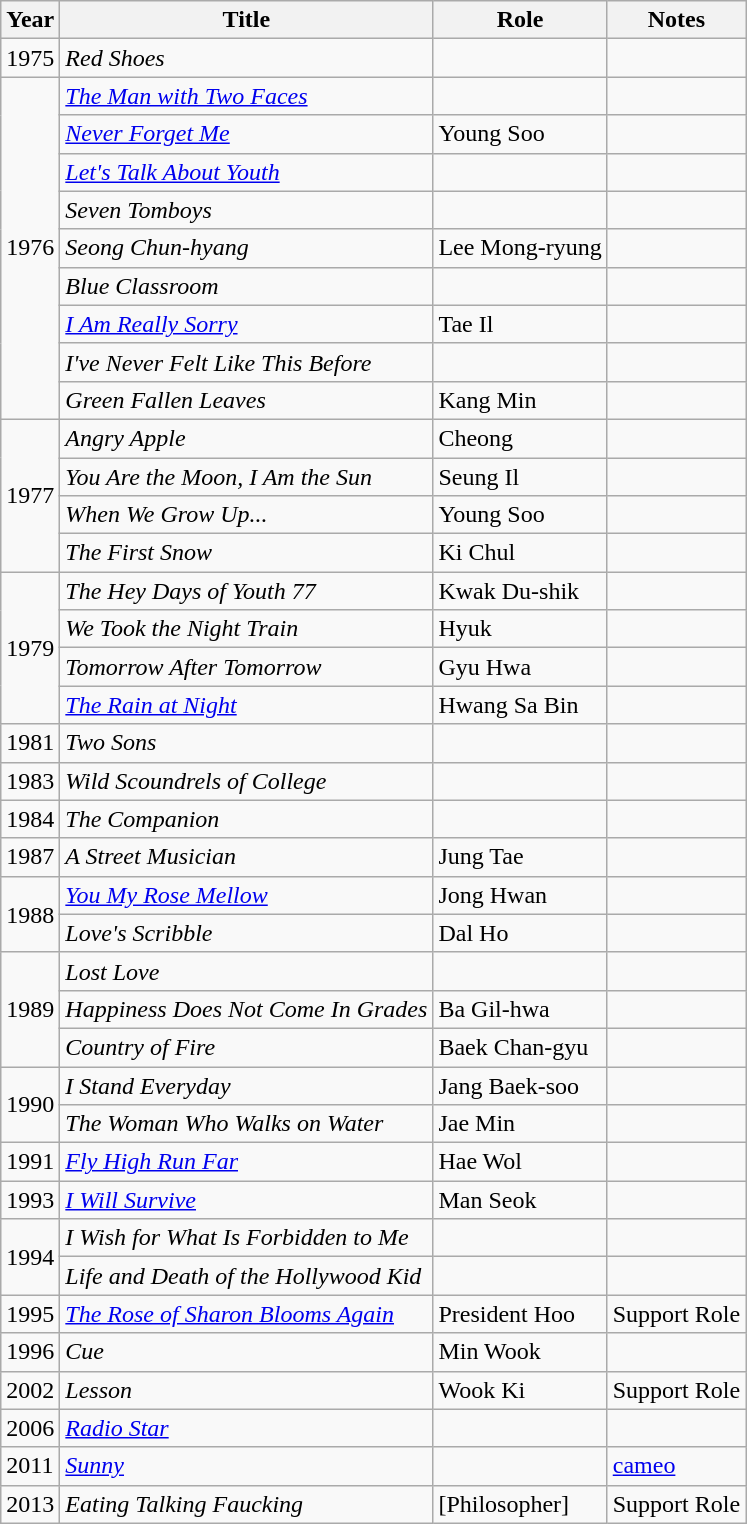<table class="wikitable sortable plainrowheaders">
<tr>
<th scope="col">Year</th>
<th scope="col">Title</th>
<th scope="col">Role</th>
<th scope="col">Notes</th>
</tr>
<tr>
<td>1975</td>
<td><em>Red Shoes</em></td>
<td></td>
<td></td>
</tr>
<tr>
<td rowspan="9">1976</td>
<td><a href='#'><em>The Man with Two Faces</em></a></td>
<td></td>
<td></td>
</tr>
<tr>
<td><em><a href='#'>Never Forget Me</a></em></td>
<td>Young Soo</td>
<td></td>
</tr>
<tr>
<td><em><a href='#'>Let's Talk About Youth</a></em></td>
<td></td>
<td></td>
</tr>
<tr>
<td><em>Seven Tomboys</em></td>
<td></td>
<td></td>
</tr>
<tr>
<td><em>Seong Chun-hyang</em></td>
<td>Lee Mong-ryung</td>
<td></td>
</tr>
<tr>
<td><em>Blue Classroom</em></td>
<td></td>
<td></td>
</tr>
<tr>
<td><em><a href='#'>I Am Really Sorry</a></em></td>
<td>Tae Il</td>
<td></td>
</tr>
<tr>
<td><em>I've Never Felt Like This Before</em></td>
<td></td>
<td></td>
</tr>
<tr>
<td><em>Green Fallen Leaves</em></td>
<td>Kang Min</td>
<td></td>
</tr>
<tr>
<td rowspan="4">1977</td>
<td><em>Angry Apple</em></td>
<td>Cheong</td>
<td></td>
</tr>
<tr>
<td><em>You Are the Moon, I Am the Sun</em></td>
<td>Seung Il</td>
<td></td>
</tr>
<tr>
<td><em>When We Grow Up...</em></td>
<td>Young Soo</td>
<td></td>
</tr>
<tr>
<td><em>The First Snow</em></td>
<td>Ki Chul</td>
<td></td>
</tr>
<tr>
<td rowspan="4">1979</td>
<td><em>The Hey Days of Youth 77</em></td>
<td>Kwak Du-shik</td>
<td></td>
</tr>
<tr>
<td><em>We Took the Night Train</em></td>
<td>Hyuk</td>
<td></td>
</tr>
<tr>
<td><em>Tomorrow After Tomorrow</em></td>
<td>Gyu Hwa</td>
<td></td>
</tr>
<tr>
<td><em><a href='#'>The Rain at Night</a></em></td>
<td>Hwang Sa Bin</td>
<td></td>
</tr>
<tr>
<td>1981</td>
<td><em>Two Sons</em></td>
<td></td>
<td></td>
</tr>
<tr>
<td>1983</td>
<td><em>Wild Scoundrels of College</em></td>
<td></td>
<td></td>
</tr>
<tr>
<td>1984</td>
<td><em>The Companion</em></td>
<td></td>
<td></td>
</tr>
<tr>
<td>1987</td>
<td><em>A Street Musician</em></td>
<td>Jung Tae</td>
<td></td>
</tr>
<tr>
<td rowspan="2">1988</td>
<td><em><a href='#'>You My Rose Mellow</a></em></td>
<td>Jong Hwan</td>
<td></td>
</tr>
<tr>
<td><em>Love's Scribble</em></td>
<td>Dal Ho</td>
<td></td>
</tr>
<tr>
<td rowspan="3">1989</td>
<td><em>Lost Love</em></td>
<td></td>
<td></td>
</tr>
<tr>
<td><em>Happiness Does Not Come In Grades</em></td>
<td>Ba Gil-hwa</td>
<td></td>
</tr>
<tr>
<td><em>Country of Fire</em></td>
<td>Baek Chan-gyu</td>
<td></td>
</tr>
<tr>
<td rowspan="2">1990</td>
<td><em>I Stand Everyday</em></td>
<td>Jang Baek-soo</td>
<td></td>
</tr>
<tr>
<td><em>The Woman Who Walks on Water</em></td>
<td>Jae Min</td>
<td></td>
</tr>
<tr>
<td>1991</td>
<td><em><a href='#'>Fly High Run Far</a></em></td>
<td>Hae Wol</td>
<td></td>
</tr>
<tr>
<td>1993</td>
<td><a href='#'><em>I Will Survive</em></a></td>
<td>Man Seok</td>
<td></td>
</tr>
<tr>
<td rowspan="2">1994</td>
<td><em>I Wish for What Is Forbidden to Me</em></td>
<td></td>
<td></td>
</tr>
<tr>
<td><em>Life and Death of the Hollywood Kid</em></td>
<td></td>
<td></td>
</tr>
<tr>
<td>1995</td>
<td><em><a href='#'>The Rose of Sharon Blooms Again</a></em></td>
<td>President Hoo</td>
<td>Support Role</td>
</tr>
<tr>
<td>1996</td>
<td><em>Cue</em></td>
<td>Min Wook</td>
<td></td>
</tr>
<tr>
<td>2002</td>
<td><em>Lesson</em></td>
<td>Wook Ki</td>
<td>Support Role</td>
</tr>
<tr>
<td>2006</td>
<td><a href='#'><em>Radio Star</em></a></td>
<td></td>
<td></td>
</tr>
<tr>
<td>2011</td>
<td><a href='#'><em>Sunny</em></a></td>
<td></td>
<td><a href='#'>cameo</a></td>
</tr>
<tr>
<td>2013</td>
<td><em>Eating Talking Faucking</em></td>
<td>[Philosopher]</td>
<td>Support Role</td>
</tr>
</table>
